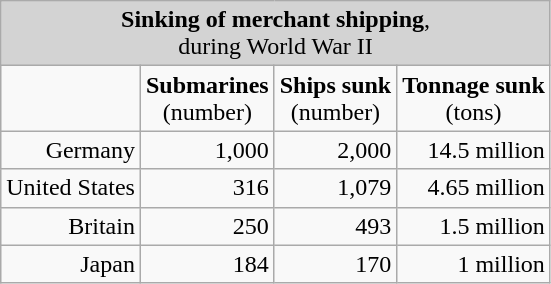<table class="wikitable floatleft" style="text-align:right;">
<tr>
<td colspan="4" align="center" cellspacing="0" style="background:lightgrey; color:black"><strong>Sinking of merchant shipping</strong>,<br>during World War II</td>
</tr>
<tr>
<td align=center rowspan=1></td>
<td align=center rowspan=1><strong>Submarines</strong><br>(number)</td>
<td colspan="1" align=center><strong>Ships sunk</strong><br>(number)</td>
<td colspan="1" align=center><strong>Tonnage sunk</strong><br>(tons)</td>
</tr>
<tr>
<td>Germany</td>
<td>1,000</td>
<td>2,000</td>
<td>14.5 million</td>
</tr>
<tr>
<td>United States</td>
<td>316</td>
<td>1,079</td>
<td>4.65 million</td>
</tr>
<tr>
<td>Britain</td>
<td>250</td>
<td>493</td>
<td>1.5 million</td>
</tr>
<tr>
<td>Japan</td>
<td>184</td>
<td>170</td>
<td>1 million</td>
</tr>
</table>
